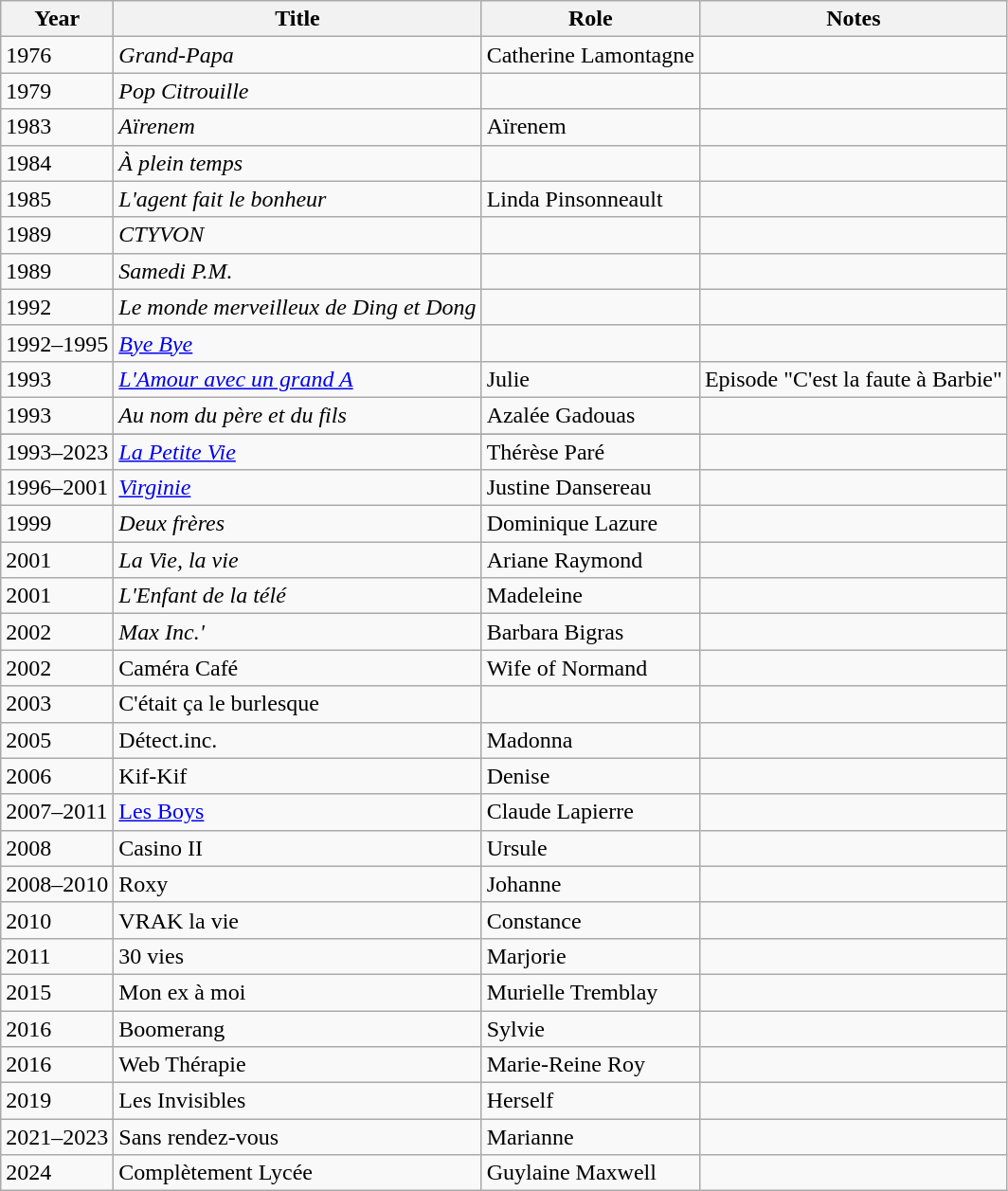<table class="wikitable">
<tr>
<th>Year</th>
<th>Title</th>
<th>Role</th>
<th>Notes</th>
</tr>
<tr>
<td>1976</td>
<td><em>Grand-Papa</em></td>
<td>Catherine Lamontagne</td>
<td></td>
</tr>
<tr>
<td>1979</td>
<td><em>Pop Citrouille</em></td>
<td></td>
<td></td>
</tr>
<tr>
<td>1983</td>
<td><em>Aïrenem</em></td>
<td>Aïrenem</td>
<td></td>
</tr>
<tr>
<td>1984</td>
<td><em>À plein temps</em></td>
<td></td>
<td></td>
</tr>
<tr>
<td>1985</td>
<td><em>L'agent fait le bonheur</em></td>
<td>Linda Pinsonneault</td>
<td></td>
</tr>
<tr>
<td>1989</td>
<td><em>CTYVON</em></td>
<td></td>
<td></td>
</tr>
<tr>
<td>1989</td>
<td><em>Samedi P.M.</em></td>
<td></td>
<td></td>
</tr>
<tr>
<td>1992</td>
<td><em>Le monde merveilleux de Ding et Dong</em></td>
<td></td>
<td></td>
</tr>
<tr>
<td>1992–1995</td>
<td><em><a href='#'>Bye Bye</a></em></td>
<td></td>
<td></td>
</tr>
<tr>
<td>1993</td>
<td><em><a href='#'>L'Amour avec un grand A</a></em></td>
<td>Julie</td>
<td>Episode "C'est la faute à Barbie"</td>
</tr>
<tr>
<td>1993</td>
<td><em>Au nom du père et du fils</em></td>
<td>Azalée Gadouas</td>
</tr>
<tr>
</tr>
<tr>
<td>1993–2023</td>
<td><em><a href='#'>La Petite Vie</a></em></td>
<td>Thérèse Paré</td>
<td></td>
</tr>
<tr>
<td>1996–2001</td>
<td><em><a href='#'>Virginie</a></em></td>
<td>Justine Dansereau</td>
<td></td>
</tr>
<tr>
<td>1999</td>
<td><em>Deux frères</em></td>
<td>Dominique Lazure</td>
<td></td>
</tr>
<tr>
<td>2001</td>
<td><em>La Vie, la vie</em></td>
<td>Ariane Raymond</td>
<td></td>
</tr>
<tr>
<td>2001</td>
<td><em>L'Enfant de la télé</em></td>
<td>Madeleine</td>
<td></td>
</tr>
<tr>
<td>2002</td>
<td><em>Max Inc.'</td>
<td>Barbara Bigras</td>
<td></td>
</tr>
<tr>
<td>2002</td>
<td></em>Caméra Café<em></td>
<td>Wife of Normand</td>
<td></td>
</tr>
<tr>
<td>2003</td>
<td></em>C'était ça le burlesque<em></td>
<td></td>
<td></td>
</tr>
<tr>
<td>2005</td>
<td></em>Détect.inc.<em></td>
<td>Madonna</td>
<td></td>
</tr>
<tr>
<td>2006</td>
<td></em>Kif-Kif<em></td>
<td>Denise</td>
<td></td>
</tr>
<tr>
<td>2007–2011</td>
<td></em><a href='#'>Les Boys</a><em></td>
<td>Claude Lapierre</td>
<td></td>
</tr>
<tr>
<td>2008</td>
<td></em>Casino II<em></td>
<td>Ursule</td>
<td></td>
</tr>
<tr>
<td>2008–2010</td>
<td></em>Roxy<em></td>
<td>Johanne</td>
<td></td>
</tr>
<tr>
<td>2010</td>
<td></em>VRAK la vie<em></td>
<td>Constance</td>
<td></td>
</tr>
<tr>
<td>2011</td>
<td></em>30 vies<em></td>
<td>Marjorie</td>
<td></td>
</tr>
<tr>
<td>2015</td>
<td></em>Mon ex à moi<em></td>
<td>Murielle Tremblay</td>
<td></td>
</tr>
<tr>
<td>2016</td>
<td></em>Boomerang<em></td>
<td>Sylvie</td>
<td></td>
</tr>
<tr>
<td>2016</td>
<td></em>Web Thérapie<em></td>
<td>Marie-Reine Roy</td>
<td></td>
</tr>
<tr>
<td>2019</td>
<td></em>Les Invisibles<em></td>
<td>Herself</td>
<td></td>
</tr>
<tr>
<td>2021–2023</td>
<td></em>Sans rendez-vous<em></td>
<td>Marianne</td>
<td></td>
</tr>
<tr>
<td>2024</td>
<td></em>Complètement Lycée<em></td>
<td>Guylaine Maxwell</td>
</tr>
</table>
